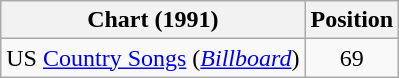<table class="wikitable sortable">
<tr>
<th scope="col">Chart (1991)</th>
<th scope="col">Position</th>
</tr>
<tr>
<td>US <a href='#'>Country Songs</a> (<em><a href='#'>Billboard</a></em>)</td>
<td align="center">69</td>
</tr>
</table>
